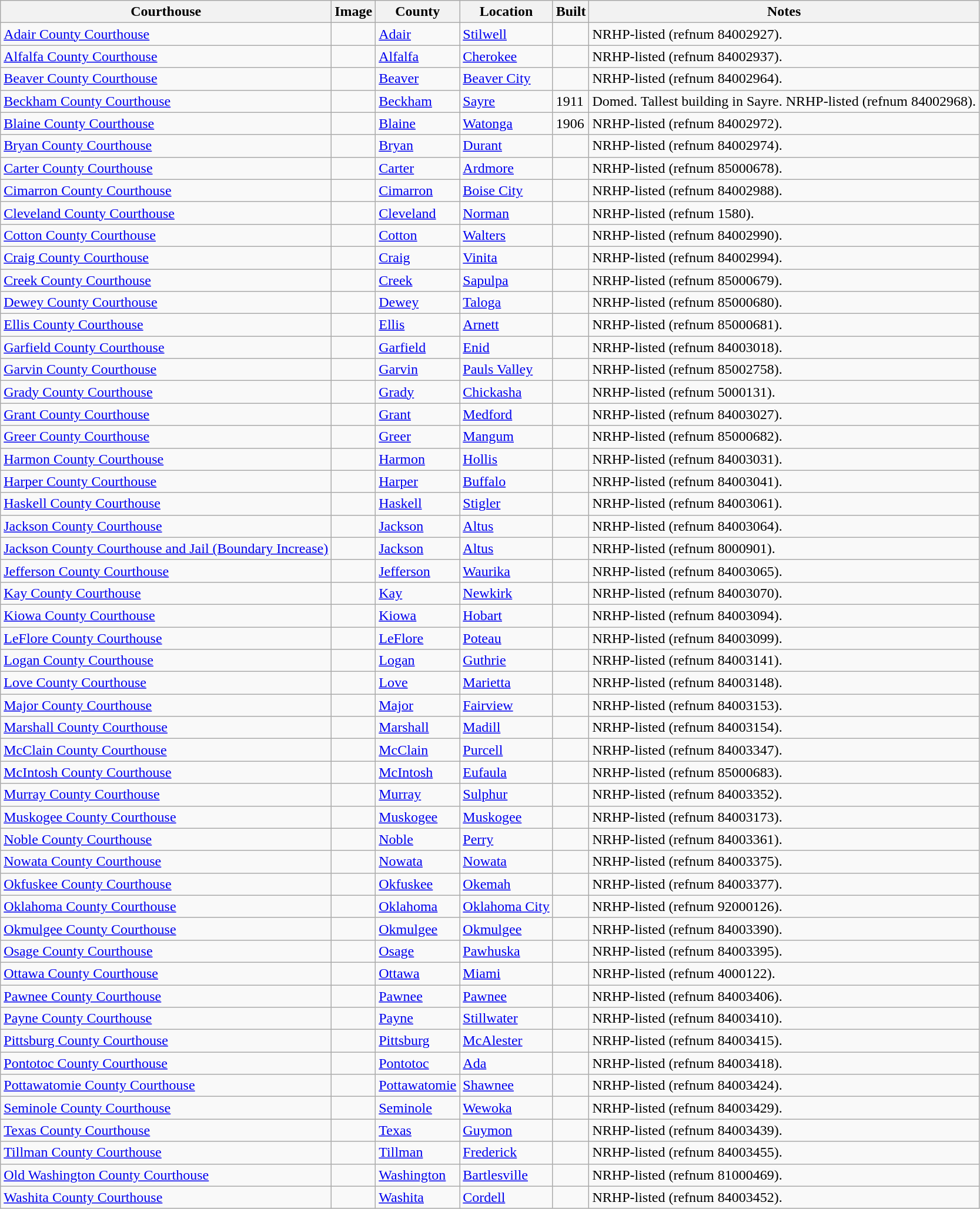<table class="wikitable sortable sticky-header sort-under">
<tr>
<th>Courthouse</th>
<th>Image</th>
<th>County</th>
<th>Location</th>
<th>Built</th>
<th>Notes</th>
</tr>
<tr>
<td><a href='#'>Adair County Courthouse</a></td>
<td></td>
<td><a href='#'>Adair</a></td>
<td><a href='#'>Stilwell</a><br><small></small></td>
<td></td>
<td>NRHP-listed (refnum 84002927).</td>
</tr>
<tr>
<td><a href='#'>Alfalfa County Courthouse</a></td>
<td></td>
<td><a href='#'>Alfalfa</a></td>
<td><a href='#'>Cherokee</a><br><small></small></td>
<td></td>
<td>NRHP-listed (refnum 84002937).</td>
</tr>
<tr>
<td><a href='#'>Beaver County Courthouse</a></td>
<td></td>
<td><a href='#'>Beaver</a></td>
<td><a href='#'>Beaver City</a><br><small></small></td>
<td></td>
<td>NRHP-listed (refnum 84002964).</td>
</tr>
<tr>
<td><a href='#'>Beckham County Courthouse</a></td>
<td></td>
<td><a href='#'>Beckham</a></td>
<td><a href='#'>Sayre</a><br><small></small></td>
<td>1911</td>
<td>Domed. Tallest building in Sayre. NRHP-listed (refnum 84002968).</td>
</tr>
<tr>
<td><a href='#'>Blaine County Courthouse</a></td>
<td></td>
<td><a href='#'>Blaine</a></td>
<td><a href='#'>Watonga</a><br><small></small></td>
<td>1906</td>
<td>NRHP-listed (refnum 84002972).</td>
</tr>
<tr>
<td><a href='#'>Bryan County Courthouse</a></td>
<td></td>
<td><a href='#'>Bryan</a></td>
<td><a href='#'>Durant</a></td>
<td></td>
<td>NRHP-listed (refnum 84002974).</td>
</tr>
<tr>
<td><a href='#'>Carter County Courthouse</a></td>
<td></td>
<td><a href='#'>Carter</a></td>
<td><a href='#'>Ardmore</a></td>
<td></td>
<td>NRHP-listed (refnum 85000678).</td>
</tr>
<tr>
<td><a href='#'>Cimarron County Courthouse</a></td>
<td></td>
<td><a href='#'>Cimarron</a></td>
<td><a href='#'>Boise City</a></td>
<td></td>
<td>NRHP-listed (refnum 84002988).</td>
</tr>
<tr>
<td><a href='#'>Cleveland County Courthouse</a></td>
<td></td>
<td><a href='#'>Cleveland</a></td>
<td><a href='#'>Norman</a></td>
<td></td>
<td>NRHP-listed (refnum 1580).</td>
</tr>
<tr>
<td><a href='#'>Cotton County Courthouse</a></td>
<td></td>
<td><a href='#'>Cotton</a></td>
<td><a href='#'>Walters</a></td>
<td></td>
<td>NRHP-listed (refnum 84002990).</td>
</tr>
<tr>
<td><a href='#'>Craig County Courthouse</a></td>
<td></td>
<td><a href='#'>Craig</a></td>
<td><a href='#'>Vinita</a></td>
<td></td>
<td>NRHP-listed (refnum 84002994).</td>
</tr>
<tr>
<td><a href='#'>Creek County Courthouse</a></td>
<td></td>
<td><a href='#'>Creek</a></td>
<td><a href='#'>Sapulpa</a></td>
<td></td>
<td>NRHP-listed (refnum 85000679).</td>
</tr>
<tr>
<td><a href='#'>Dewey County Courthouse</a></td>
<td></td>
<td><a href='#'>Dewey</a></td>
<td><a href='#'>Taloga</a></td>
<td></td>
<td>NRHP-listed (refnum 85000680).</td>
</tr>
<tr>
<td><a href='#'>Ellis County Courthouse</a></td>
<td></td>
<td><a href='#'>Ellis</a></td>
<td><a href='#'>Arnett</a></td>
<td></td>
<td>NRHP-listed (refnum 85000681).</td>
</tr>
<tr>
<td><a href='#'>Garfield County Courthouse</a></td>
<td></td>
<td><a href='#'>Garfield</a></td>
<td><a href='#'>Enid</a></td>
<td></td>
<td>NRHP-listed (refnum 84003018).</td>
</tr>
<tr>
<td><a href='#'>Garvin County Courthouse</a></td>
<td></td>
<td><a href='#'>Garvin</a></td>
<td><a href='#'>Pauls Valley</a></td>
<td></td>
<td>NRHP-listed (refnum 85002758).</td>
</tr>
<tr>
<td><a href='#'>Grady County Courthouse</a></td>
<td></td>
<td><a href='#'>Grady</a></td>
<td><a href='#'>Chickasha</a></td>
<td></td>
<td>NRHP-listed (refnum 5000131).</td>
</tr>
<tr>
<td><a href='#'>Grant County Courthouse</a></td>
<td></td>
<td><a href='#'>Grant</a></td>
<td><a href='#'>Medford</a></td>
<td></td>
<td>NRHP-listed (refnum 84003027).</td>
</tr>
<tr>
<td><a href='#'>Greer County Courthouse</a></td>
<td></td>
<td><a href='#'>Greer</a></td>
<td><a href='#'>Mangum</a></td>
<td></td>
<td>NRHP-listed (refnum 85000682).</td>
</tr>
<tr>
<td><a href='#'>Harmon County Courthouse</a></td>
<td></td>
<td><a href='#'>Harmon</a></td>
<td><a href='#'>Hollis</a></td>
<td></td>
<td>NRHP-listed (refnum 84003031).</td>
</tr>
<tr>
<td><a href='#'>Harper County Courthouse</a></td>
<td></td>
<td><a href='#'>Harper</a></td>
<td><a href='#'>Buffalo</a></td>
<td></td>
<td>NRHP-listed (refnum 84003041).</td>
</tr>
<tr>
<td><a href='#'>Haskell County Courthouse</a></td>
<td></td>
<td><a href='#'>Haskell</a></td>
<td><a href='#'>Stigler</a></td>
<td></td>
<td>NRHP-listed (refnum 84003061).</td>
</tr>
<tr>
<td><a href='#'>Jackson County Courthouse</a></td>
<td></td>
<td><a href='#'>Jackson</a></td>
<td><a href='#'>Altus</a></td>
<td></td>
<td>NRHP-listed (refnum 84003064).</td>
</tr>
<tr>
<td><a href='#'>Jackson County Courthouse and Jail (Boundary Increase)</a></td>
<td></td>
<td><a href='#'>Jackson</a></td>
<td><a href='#'>Altus</a></td>
<td></td>
<td>NRHP-listed (refnum 8000901).</td>
</tr>
<tr>
<td><a href='#'>Jefferson County Courthouse</a></td>
<td></td>
<td><a href='#'>Jefferson</a></td>
<td><a href='#'>Waurika</a></td>
<td></td>
<td>NRHP-listed (refnum 84003065).</td>
</tr>
<tr>
<td><a href='#'>Kay County Courthouse</a></td>
<td></td>
<td><a href='#'>Kay</a></td>
<td><a href='#'>Newkirk</a></td>
<td></td>
<td>NRHP-listed (refnum 84003070).</td>
</tr>
<tr>
<td><a href='#'>Kiowa County Courthouse</a></td>
<td></td>
<td><a href='#'>Kiowa</a></td>
<td><a href='#'>Hobart</a></td>
<td></td>
<td>NRHP-listed (refnum 84003094).</td>
</tr>
<tr>
<td><a href='#'>LeFlore County Courthouse</a></td>
<td></td>
<td><a href='#'>LeFlore</a></td>
<td><a href='#'>Poteau</a></td>
<td></td>
<td>NRHP-listed (refnum 84003099).</td>
</tr>
<tr>
<td><a href='#'>Logan County Courthouse</a></td>
<td></td>
<td><a href='#'>Logan</a></td>
<td><a href='#'>Guthrie</a></td>
<td></td>
<td>NRHP-listed (refnum 84003141).</td>
</tr>
<tr>
<td><a href='#'>Love County Courthouse</a></td>
<td></td>
<td><a href='#'>Love</a></td>
<td><a href='#'>Marietta</a></td>
<td></td>
<td>NRHP-listed (refnum 84003148).</td>
</tr>
<tr>
<td><a href='#'>Major County Courthouse</a></td>
<td></td>
<td><a href='#'>Major</a></td>
<td><a href='#'>Fairview</a></td>
<td></td>
<td>NRHP-listed (refnum 84003153).</td>
</tr>
<tr>
<td><a href='#'>Marshall County Courthouse</a></td>
<td></td>
<td><a href='#'>Marshall</a></td>
<td><a href='#'>Madill</a></td>
<td></td>
<td>NRHP-listed (refnum 84003154).</td>
</tr>
<tr>
<td><a href='#'>McClain County Courthouse</a></td>
<td></td>
<td><a href='#'>McClain</a></td>
<td><a href='#'>Purcell</a></td>
<td></td>
<td>NRHP-listed (refnum 84003347).</td>
</tr>
<tr>
<td><a href='#'>McIntosh County Courthouse</a></td>
<td></td>
<td><a href='#'>McIntosh</a></td>
<td><a href='#'>Eufaula</a></td>
<td></td>
<td>NRHP-listed (refnum 85000683).</td>
</tr>
<tr>
<td><a href='#'>Murray County Courthouse</a></td>
<td></td>
<td><a href='#'>Murray</a></td>
<td><a href='#'>Sulphur</a></td>
<td></td>
<td>NRHP-listed (refnum 84003352).</td>
</tr>
<tr>
<td><a href='#'>Muskogee County Courthouse</a></td>
<td></td>
<td><a href='#'>Muskogee</a></td>
<td><a href='#'>Muskogee</a></td>
<td></td>
<td>NRHP-listed (refnum 84003173).</td>
</tr>
<tr>
<td><a href='#'>Noble County Courthouse</a></td>
<td></td>
<td><a href='#'>Noble</a></td>
<td><a href='#'>Perry</a></td>
<td></td>
<td>NRHP-listed (refnum 84003361).</td>
</tr>
<tr>
<td><a href='#'>Nowata County Courthouse</a></td>
<td></td>
<td><a href='#'>Nowata</a></td>
<td><a href='#'>Nowata</a></td>
<td></td>
<td>NRHP-listed (refnum 84003375).</td>
</tr>
<tr>
<td><a href='#'>Okfuskee County Courthouse</a></td>
<td></td>
<td><a href='#'>Okfuskee</a></td>
<td><a href='#'>Okemah</a></td>
<td></td>
<td>NRHP-listed (refnum 84003377).</td>
</tr>
<tr>
<td><a href='#'>Oklahoma County Courthouse</a></td>
<td></td>
<td><a href='#'>Oklahoma</a></td>
<td><a href='#'>Oklahoma City</a></td>
<td></td>
<td>NRHP-listed (refnum 92000126).</td>
</tr>
<tr>
<td><a href='#'>Okmulgee County Courthouse</a></td>
<td></td>
<td><a href='#'>Okmulgee</a></td>
<td><a href='#'>Okmulgee</a></td>
<td></td>
<td>NRHP-listed (refnum 84003390).</td>
</tr>
<tr>
<td><a href='#'>Osage County Courthouse</a></td>
<td></td>
<td><a href='#'>Osage</a></td>
<td><a href='#'>Pawhuska</a></td>
<td></td>
<td>NRHP-listed (refnum 84003395).</td>
</tr>
<tr>
<td><a href='#'>Ottawa County Courthouse</a></td>
<td></td>
<td><a href='#'>Ottawa</a></td>
<td><a href='#'>Miami</a></td>
<td></td>
<td>NRHP-listed (refnum 4000122).</td>
</tr>
<tr>
<td><a href='#'>Pawnee County Courthouse</a></td>
<td></td>
<td><a href='#'>Pawnee</a></td>
<td><a href='#'>Pawnee</a></td>
<td></td>
<td>NRHP-listed (refnum 84003406).</td>
</tr>
<tr>
<td><a href='#'>Payne County Courthouse</a></td>
<td></td>
<td><a href='#'>Payne</a></td>
<td><a href='#'>Stillwater</a></td>
<td></td>
<td>NRHP-listed (refnum 84003410).</td>
</tr>
<tr>
<td><a href='#'>Pittsburg County Courthouse</a></td>
<td></td>
<td><a href='#'>Pittsburg</a></td>
<td><a href='#'>McAlester</a></td>
<td></td>
<td>NRHP-listed (refnum 84003415).</td>
</tr>
<tr>
<td><a href='#'>Pontotoc County Courthouse</a></td>
<td></td>
<td><a href='#'>Pontotoc</a></td>
<td><a href='#'>Ada</a></td>
<td></td>
<td>NRHP-listed (refnum 84003418).</td>
</tr>
<tr>
<td><a href='#'>Pottawatomie County Courthouse</a></td>
<td></td>
<td><a href='#'>Pottawatomie</a></td>
<td><a href='#'>Shawnee</a></td>
<td></td>
<td>NRHP-listed (refnum 84003424).</td>
</tr>
<tr>
<td><a href='#'>Seminole County Courthouse</a></td>
<td></td>
<td><a href='#'>Seminole</a></td>
<td><a href='#'>Wewoka</a></td>
<td></td>
<td>NRHP-listed (refnum 84003429).</td>
</tr>
<tr>
<td><a href='#'>Texas County Courthouse</a></td>
<td></td>
<td><a href='#'>Texas</a></td>
<td><a href='#'>Guymon</a></td>
<td></td>
<td>NRHP-listed (refnum 84003439).</td>
</tr>
<tr>
<td><a href='#'>Tillman County Courthouse</a></td>
<td></td>
<td><a href='#'>Tillman</a></td>
<td><a href='#'>Frederick</a></td>
<td></td>
<td>NRHP-listed (refnum 84003455).</td>
</tr>
<tr>
<td><a href='#'>Old Washington County Courthouse</a></td>
<td></td>
<td><a href='#'>Washington</a></td>
<td><a href='#'>Bartlesville</a></td>
<td></td>
<td>NRHP-listed (refnum 81000469).</td>
</tr>
<tr>
<td><a href='#'>Washita County Courthouse</a></td>
<td></td>
<td><a href='#'>Washita</a></td>
<td><a href='#'>Cordell</a></td>
<td></td>
<td>NRHP-listed (refnum 84003452).</td>
</tr>
</table>
